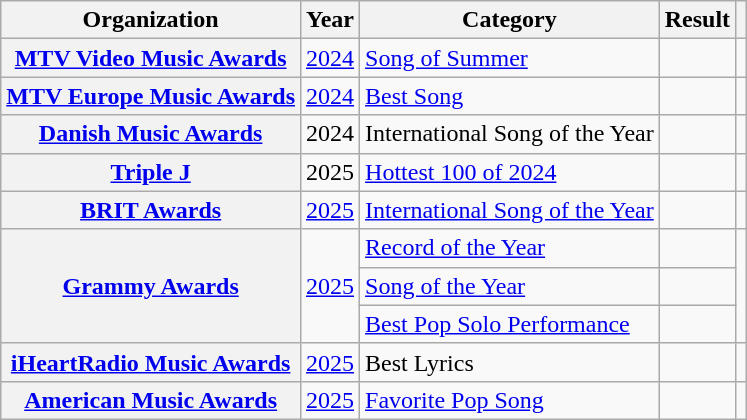<table class="wikitable sortable plainrowheaders" style="border:none; margin:0;">
<tr>
<th scope="col">Organization</th>
<th scope="col">Year</th>
<th scope="col">Category</th>
<th scope="col">Result</th>
<th scope="col" class="unsortable"></th>
</tr>
<tr>
<th scope="row"><a href='#'>MTV Video Music Awards</a></th>
<td><a href='#'>2024</a></td>
<td><a href='#'>Song of Summer</a></td>
<td></td>
<td style="text-align:center"></td>
</tr>
<tr>
<th scope="row"><a href='#'>MTV Europe Music Awards</a></th>
<td><a href='#'>2024</a></td>
<td><a href='#'>Best Song</a></td>
<td></td>
<td style="text-align:center"></td>
</tr>
<tr>
<th scope="row"><a href='#'>Danish Music Awards</a></th>
<td>2024</td>
<td>International Song of the Year</td>
<td></td>
<td style="text-align:center"></td>
</tr>
<tr>
<th scope="row"><a href='#'>Triple J</a></th>
<td>2025</td>
<td><a href='#'>Hottest 100 of 2024</a></td>
<td></td>
<td style="text-align:center"></td>
</tr>
<tr>
<th scope="row"><a href='#'>BRIT Awards</a></th>
<td><a href='#'>2025</a></td>
<td><a href='#'>International Song of the Year</a></td>
<td></td>
<td style="text-align:center"></td>
</tr>
<tr>
<th scope="row" rowspan="3"><a href='#'>Grammy Awards</a></th>
<td rowspan="3"><a href='#'>2025</a></td>
<td><a href='#'>Record of the Year</a></td>
<td></td>
<td style="text-align:center;" rowspan="3"></td>
</tr>
<tr>
<td><a href='#'>Song of the Year</a></td>
<td></td>
</tr>
<tr>
<td><a href='#'>Best Pop Solo Performance</a></td>
<td></td>
</tr>
<tr>
<th scope="row"><a href='#'>iHeartRadio Music Awards</a></th>
<td><a href='#'>2025</a></td>
<td>Best Lyrics</td>
<td></td>
<td style="text-align:center"></td>
</tr>
<tr>
<th scope="row"><a href='#'>American Music Awards</a></th>
<td><a href='#'>2025</a></td>
<td><a href='#'>Favorite Pop Song</a></td>
<td></td>
<td style="text-align:center"></td>
</tr>
<tr>
</tr>
</table>
